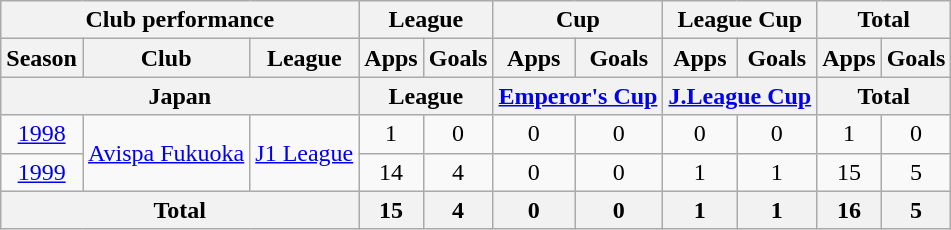<table class="wikitable" style="text-align:center;">
<tr>
<th colspan=3>Club performance</th>
<th colspan=2>League</th>
<th colspan=2>Cup</th>
<th colspan=2>League Cup</th>
<th colspan=2>Total</th>
</tr>
<tr>
<th>Season</th>
<th>Club</th>
<th>League</th>
<th>Apps</th>
<th>Goals</th>
<th>Apps</th>
<th>Goals</th>
<th>Apps</th>
<th>Goals</th>
<th>Apps</th>
<th>Goals</th>
</tr>
<tr>
<th colspan=3>Japan</th>
<th colspan=2>League</th>
<th colspan=2><a href='#'>Emperor's Cup</a></th>
<th colspan=2><a href='#'>J.League Cup</a></th>
<th colspan=2>Total</th>
</tr>
<tr>
<td><a href='#'>1998</a></td>
<td rowspan="2"><a href='#'>Avispa Fukuoka</a></td>
<td rowspan="2"><a href='#'>J1 League</a></td>
<td>1</td>
<td>0</td>
<td>0</td>
<td>0</td>
<td>0</td>
<td>0</td>
<td>1</td>
<td>0</td>
</tr>
<tr>
<td><a href='#'>1999</a></td>
<td>14</td>
<td>4</td>
<td>0</td>
<td>0</td>
<td>1</td>
<td>1</td>
<td>15</td>
<td>5</td>
</tr>
<tr>
<th colspan=3>Total</th>
<th>15</th>
<th>4</th>
<th>0</th>
<th>0</th>
<th>1</th>
<th>1</th>
<th>16</th>
<th>5</th>
</tr>
</table>
